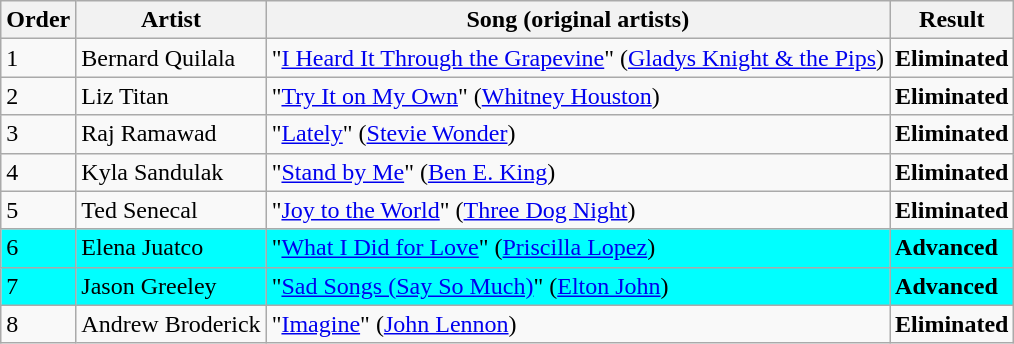<table class=wikitable>
<tr>
<th>Order</th>
<th>Artist</th>
<th>Song (original artists)</th>
<th>Result</th>
</tr>
<tr>
<td>1</td>
<td>Bernard Quilala</td>
<td>"<a href='#'>I Heard It Through the Grapevine</a>" (<a href='#'>Gladys Knight & the Pips</a>)</td>
<td><strong>Eliminated</strong></td>
</tr>
<tr>
<td>2</td>
<td>Liz Titan</td>
<td>"<a href='#'>Try It on My Own</a>" (<a href='#'>Whitney Houston</a>)</td>
<td><strong>Eliminated</strong></td>
</tr>
<tr>
<td>3</td>
<td>Raj Ramawad</td>
<td>"<a href='#'>Lately</a>" (<a href='#'>Stevie Wonder</a>)</td>
<td><strong>Eliminated</strong></td>
</tr>
<tr>
<td>4</td>
<td>Kyla Sandulak</td>
<td>"<a href='#'>Stand by Me</a>" (<a href='#'>Ben E. King</a>)</td>
<td><strong>Eliminated</strong></td>
</tr>
<tr>
<td>5</td>
<td>Ted Senecal</td>
<td>"<a href='#'>Joy to the World</a>" (<a href='#'>Three Dog Night</a>)</td>
<td><strong>Eliminated</strong></td>
</tr>
<tr style="background:cyan;">
<td>6</td>
<td>Elena Juatco</td>
<td>"<a href='#'>What I Did for Love</a>" (<a href='#'>Priscilla Lopez</a>)</td>
<td><strong>Advanced</strong></td>
</tr>
<tr style="background:cyan;">
<td>7</td>
<td>Jason Greeley</td>
<td>"<a href='#'>Sad Songs (Say So Much)</a>" (<a href='#'>Elton John</a>)</td>
<td><strong>Advanced</strong></td>
</tr>
<tr>
<td>8</td>
<td>Andrew Broderick</td>
<td>"<a href='#'>Imagine</a>" (<a href='#'>John Lennon</a>)</td>
<td><strong>Eliminated</strong></td>
</tr>
</table>
